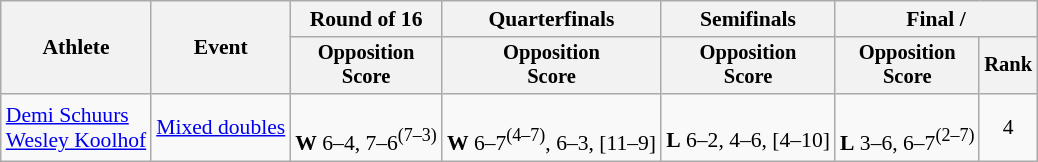<table class=wikitable style="font-size:90%">
<tr>
<th rowspan="2">Athlete</th>
<th rowspan="2">Event</th>
<th>Round of 16</th>
<th>Quarterfinals</th>
<th>Semifinals</th>
<th colspan=2>Final / </th>
</tr>
<tr style="font-size:95%">
<th>Opposition<br>Score</th>
<th>Opposition<br>Score</th>
<th>Opposition<br>Score</th>
<th>Opposition<br>Score</th>
<th>Rank</th>
</tr>
<tr align=center>
<td align=left><a href='#'>Demi Schuurs</a><br><a href='#'>Wesley Koolhof</a></td>
<td align=left><a href='#'>Mixed doubles</a></td>
<td><br><strong>W</strong> 6–4, 7–6<sup>(7–3)</sup></td>
<td><br><strong>W</strong> 6–7<sup>(4–7)</sup>, 6–3, [11–9]</td>
<td><br><strong>L</strong> 6–2, 4–6, [4–10]</td>
<td><br><strong>L</strong> 3–6, 6–7<sup>(2–7)</sup></td>
<td>4</td>
</tr>
</table>
